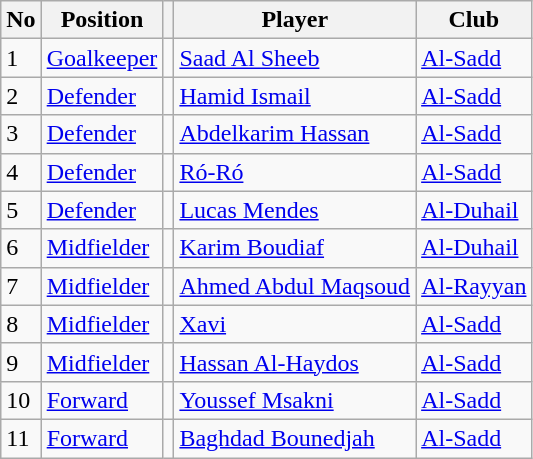<table class="wikitable sortable">
<tr>
<th><strong>No</strong></th>
<th><strong>Position</strong></th>
<th></th>
<th><strong>Player</strong></th>
<th>Club</th>
</tr>
<tr>
<td>1</td>
<td><a href='#'>Goalkeeper</a></td>
<td></td>
<td><a href='#'>Saad Al Sheeb</a></td>
<td><a href='#'>Al-Sadd</a></td>
</tr>
<tr>
<td>2</td>
<td><a href='#'>Defender</a></td>
<td></td>
<td><a href='#'>Hamid Ismail</a></td>
<td><a href='#'>Al-Sadd</a></td>
</tr>
<tr>
<td>3</td>
<td><a href='#'>Defender</a></td>
<td></td>
<td><a href='#'>Abdelkarim Hassan</a></td>
<td><a href='#'>Al-Sadd</a></td>
</tr>
<tr>
<td>4</td>
<td><a href='#'>Defender</a></td>
<td></td>
<td><a href='#'>Ró-Ró</a></td>
<td><a href='#'>Al-Sadd</a></td>
</tr>
<tr>
<td>5</td>
<td><a href='#'>Defender</a></td>
<td></td>
<td><a href='#'>Lucas Mendes</a></td>
<td><a href='#'>Al-Duhail</a></td>
</tr>
<tr>
<td>6</td>
<td><a href='#'>Midfielder</a></td>
<td></td>
<td><a href='#'>Karim Boudiaf</a></td>
<td><a href='#'>Al-Duhail</a></td>
</tr>
<tr>
<td>7</td>
<td><a href='#'>Midfielder</a></td>
<td></td>
<td><a href='#'>Ahmed Abdul Maqsoud</a></td>
<td><a href='#'>Al-Rayyan</a></td>
</tr>
<tr>
<td>8</td>
<td><a href='#'>Midfielder</a></td>
<td></td>
<td><a href='#'>Xavi</a></td>
<td><a href='#'>Al-Sadd</a></td>
</tr>
<tr>
<td>9</td>
<td><a href='#'>Midfielder</a></td>
<td></td>
<td><a href='#'>Hassan Al-Haydos</a></td>
<td><a href='#'>Al-Sadd</a></td>
</tr>
<tr>
<td>10</td>
<td><a href='#'>Forward</a></td>
<td></td>
<td><a href='#'>Youssef Msakni</a></td>
<td><a href='#'>Al-Sadd</a></td>
</tr>
<tr>
<td>11</td>
<td><a href='#'>Forward</a></td>
<td></td>
<td><a href='#'>Baghdad Bounedjah</a></td>
<td><a href='#'>Al-Sadd</a></td>
</tr>
</table>
